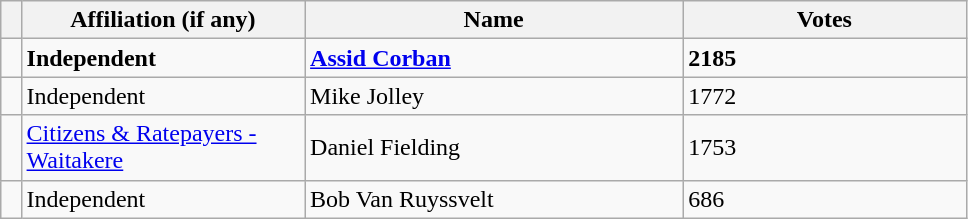<table class="wikitable" style="width:51%;">
<tr>
<th style="width:1%;"></th>
<th style="width:15%;">Affiliation (if any)</th>
<th style="width:20%;">Name</th>
<th style="width:15%;">Votes</th>
</tr>
<tr>
<td bgcolor=></td>
<td><strong>Independent</strong></td>
<td><strong><a href='#'>Assid Corban</a></strong></td>
<td><strong>2185</strong></td>
</tr>
<tr>
<td bgcolor=></td>
<td>Independent</td>
<td>Mike Jolley</td>
<td>1772</td>
</tr>
<tr>
<td bgcolor=></td>
<td><a href='#'>Citizens & Ratepayers - Waitakere</a></td>
<td>Daniel Fielding</td>
<td>1753</td>
</tr>
<tr>
<td bgcolor=></td>
<td>Independent</td>
<td>Bob Van Ruyssvelt</td>
<td>686</td>
</tr>
</table>
